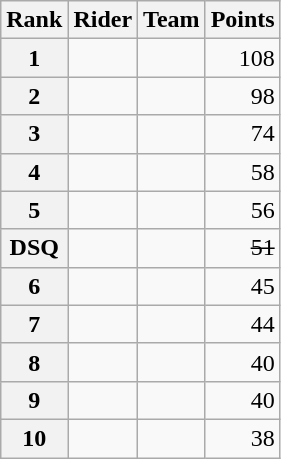<table class="wikitable">
<tr>
<th scope="col">Rank</th>
<th scope="col">Rider</th>
<th scope="col">Team</th>
<th scope="col">Points</th>
</tr>
<tr>
<th scope="row">1</th>
<td> </td>
<td></td>
<td style="text-align:right;">108</td>
</tr>
<tr>
<th scope="row">2</th>
<td></td>
<td></td>
<td style="text-align:right;">98</td>
</tr>
<tr>
<th scope="row">3</th>
<td></td>
<td></td>
<td style="text-align:right;">74</td>
</tr>
<tr>
<th scope="row">4</th>
<td> </td>
<td></td>
<td style="text-align:right;">58</td>
</tr>
<tr>
<th scope="row">5</th>
<td></td>
<td></td>
<td style="text-align:right;">56</td>
</tr>
<tr>
<th scope="row">DSQ</th>
<td><s></s></td>
<td><s></s></td>
<td style="text-align:right;"><s>51</s></td>
</tr>
<tr>
<th scope="row">6</th>
<td> </td>
<td></td>
<td style="text-align:right;">45</td>
</tr>
<tr>
<th scope="row">7</th>
<td>  </td>
<td></td>
<td style="text-align:right;">44</td>
</tr>
<tr>
<th scope="row">8</th>
<td></td>
<td></td>
<td style="text-align:right;">40</td>
</tr>
<tr>
<th scope="row">9</th>
<td></td>
<td></td>
<td style="text-align:right;">40</td>
</tr>
<tr>
<th scope="row">10</th>
<td></td>
<td></td>
<td style="text-align:right;">38</td>
</tr>
</table>
